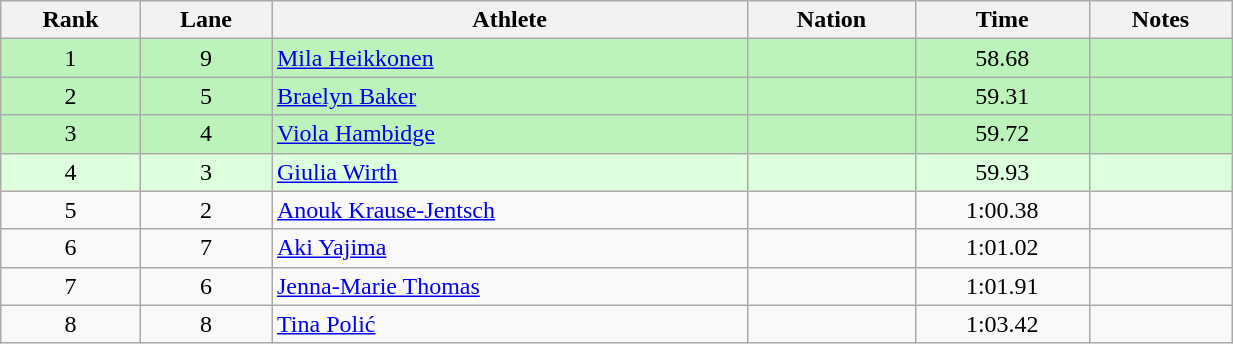<table class="wikitable sortable" style="text-align:center;width: 65%;">
<tr>
<th scope="col">Rank</th>
<th scope="col">Lane</th>
<th scope="col">Athlete</th>
<th scope="col">Nation</th>
<th scope="col">Time</th>
<th scope="col">Notes</th>
</tr>
<tr bgcolor=bbf3bb>
<td>1</td>
<td>9</td>
<td align=left><a href='#'>Mila Heikkonen</a></td>
<td align=left></td>
<td>58.68</td>
<td></td>
</tr>
<tr bgcolor=bbf3bb>
<td>2</td>
<td>5</td>
<td align=left><a href='#'>Braelyn Baker</a></td>
<td align=left></td>
<td>59.31</td>
<td></td>
</tr>
<tr bgcolor=bbf3bb>
<td>3</td>
<td>4</td>
<td align=left><a href='#'>Viola Hambidge</a></td>
<td align=left></td>
<td>59.72</td>
<td></td>
</tr>
<tr bgcolor=ddffdd>
<td>4</td>
<td>3</td>
<td align=left><a href='#'>Giulia Wirth</a></td>
<td align=left></td>
<td>59.93</td>
<td></td>
</tr>
<tr>
<td>5</td>
<td>2</td>
<td align=left><a href='#'>Anouk Krause-Jentsch</a></td>
<td align=left></td>
<td>1:00.38</td>
<td></td>
</tr>
<tr>
<td>6</td>
<td>7</td>
<td align=left><a href='#'>Aki Yajima</a></td>
<td align=left></td>
<td>1:01.02</td>
<td></td>
</tr>
<tr>
<td>7</td>
<td>6</td>
<td align=left><a href='#'>Jenna-Marie Thomas</a></td>
<td align=left></td>
<td>1:01.91</td>
<td></td>
</tr>
<tr>
<td>8</td>
<td>8</td>
<td align=left><a href='#'>Tina Polić</a></td>
<td align=left></td>
<td>1:03.42</td>
<td></td>
</tr>
</table>
